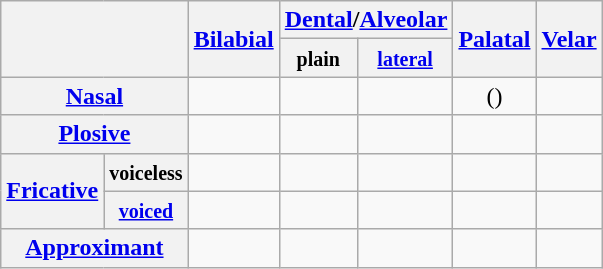<table class=wikitable style=text-align:center>
<tr>
<th colspan=2 rowspan=2></th>
<th rowspan=2><a href='#'>Bilabial</a></th>
<th colspan="2"><a href='#'>Dental</a>/<a href='#'>Alveolar</a></th>
<th rowspan="2"><a href='#'>Palatal</a></th>
<th rowspan="2"><a href='#'>Velar</a></th>
</tr>
<tr>
<th><small>plain</small></th>
<th><small><a href='#'>lateral</a></small></th>
</tr>
<tr>
<th colspan="2"><a href='#'>Nasal</a></th>
<td></td>
<td></td>
<td></td>
<td>()</td>
<td></td>
</tr>
<tr>
<th colspan="2"><a href='#'>Plosive</a></th>
<td></td>
<td></td>
<td></td>
<td></td>
<td></td>
</tr>
<tr>
<th rowspan=2><a href='#'>Fricative</a></th>
<th><small>voiceless</small></th>
<td></td>
<td></td>
<td></td>
<td></td>
<td></td>
</tr>
<tr>
<th><small><a href='#'>voiced</a></small></th>
<td></td>
<td></td>
<td></td>
<td></td>
<td></td>
</tr>
<tr>
<th colspan=2><a href='#'>Approximant</a></th>
<td></td>
<td></td>
<td></td>
<td></td>
<td></td>
</tr>
</table>
